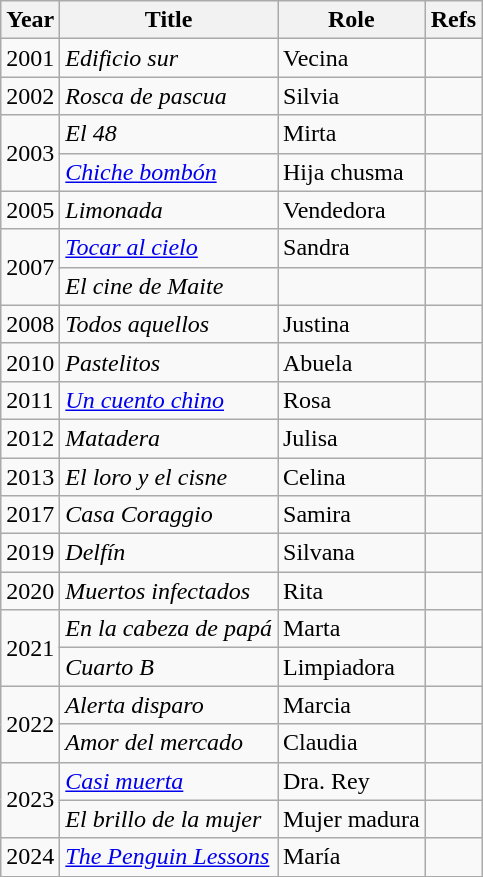<table class="wikitable sortable">
<tr>
<th>Year</th>
<th>Title</th>
<th>Role</th>
<th class="unsortable">Refs</th>
</tr>
<tr>
<td>2001</td>
<td><em>Edificio sur</em></td>
<td>Vecina</td>
<td></td>
</tr>
<tr>
<td>2002</td>
<td><em>Rosca de pascua</em></td>
<td>Silvia</td>
<td></td>
</tr>
<tr>
<td rowspan="2">2003</td>
<td><em>El 48</em></td>
<td>Mirta</td>
<td></td>
</tr>
<tr>
<td><em><a href='#'>Chiche bombón</a></em></td>
<td>Hija chusma</td>
<td></td>
</tr>
<tr>
<td>2005</td>
<td><em>Limonada</em></td>
<td>Vendedora</td>
<td></td>
</tr>
<tr>
<td rowspan="2">2007</td>
<td><em><a href='#'>Tocar al cielo</a></em></td>
<td>Sandra</td>
<td></td>
</tr>
<tr>
<td><em>El cine de Maite</em></td>
<td></td>
<td></td>
</tr>
<tr>
<td>2008</td>
<td><em>Todos aquellos</em></td>
<td>Justina</td>
<td></td>
</tr>
<tr>
<td>2010</td>
<td><em>Pastelitos</em></td>
<td>Abuela</td>
<td></td>
</tr>
<tr>
<td>2011</td>
<td><em><a href='#'>Un cuento chino</a></em></td>
<td>Rosa</td>
<td></td>
</tr>
<tr>
<td>2012</td>
<td><em>Matadera</em></td>
<td>Julisa</td>
<td></td>
</tr>
<tr>
<td>2013</td>
<td><em>El loro y el cisne</em></td>
<td>Celina</td>
<td></td>
</tr>
<tr>
<td>2017</td>
<td><em>Casa Coraggio</em></td>
<td>Samira</td>
<td></td>
</tr>
<tr>
<td>2019</td>
<td><em>Delfín</em></td>
<td>Silvana</td>
<td></td>
</tr>
<tr>
<td>2020</td>
<td><em>Muertos infectados</em></td>
<td>Rita</td>
<td></td>
</tr>
<tr>
<td rowspan="2">2021</td>
<td><em>En la cabeza de papá</em></td>
<td>Marta</td>
<td></td>
</tr>
<tr>
<td><em>Cuarto B</em></td>
<td>Limpiadora</td>
<td></td>
</tr>
<tr>
<td rowspan=2>2022</td>
<td><em>Alerta disparo</em></td>
<td>Marcia</td>
<td></td>
</tr>
<tr>
<td><em>Amor del mercado</em></td>
<td>Claudia</td>
<td></td>
</tr>
<tr>
<td rowspan="2">2023</td>
<td><em><a href='#'>Casi muerta</a></em></td>
<td>Dra. Rey</td>
<td></td>
</tr>
<tr>
<td><em>El brillo de la mujer</em></td>
<td>Mujer madura</td>
<td></td>
</tr>
<tr>
<td>2024</td>
<td><em><a href='#'>The Penguin Lessons</a></em></td>
<td>María</td>
<td></td>
</tr>
</table>
